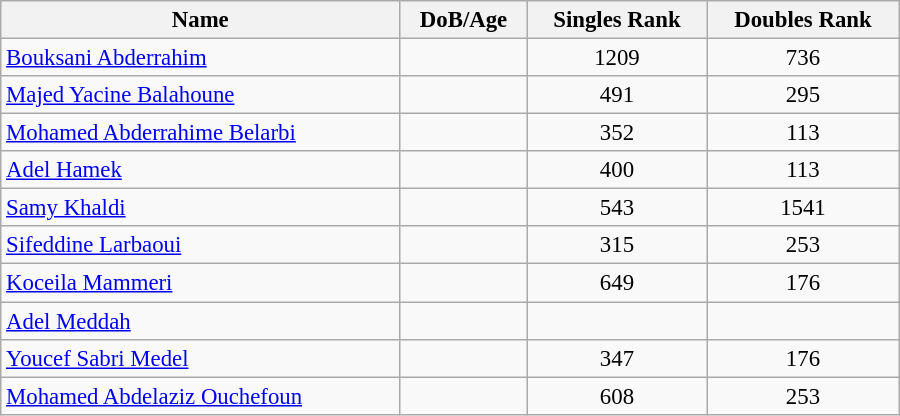<table class="wikitable"  style="width:600px; font-size:95%;">
<tr>
<th align="left">Name</th>
<th align="left">DoB/Age</th>
<th align="left">Singles Rank</th>
<th align="left">Doubles Rank</th>
</tr>
<tr>
<td><a href='#'>Bouksani Abderrahim</a></td>
<td></td>
<td align="center">1209</td>
<td align="center">736</td>
</tr>
<tr>
<td><a href='#'>Majed Yacine Balahoune</a></td>
<td></td>
<td align="center">491</td>
<td align="center">295</td>
</tr>
<tr>
<td><a href='#'>Mohamed Abderrahime Belarbi</a></td>
<td></td>
<td align="center">352</td>
<td align="center">113</td>
</tr>
<tr>
<td><a href='#'>Adel Hamek</a></td>
<td></td>
<td align="center">400</td>
<td align="center">113</td>
</tr>
<tr>
<td><a href='#'>Samy Khaldi</a></td>
<td></td>
<td align="center">543</td>
<td align="center">1541</td>
</tr>
<tr>
<td><a href='#'>Sifeddine Larbaoui</a></td>
<td></td>
<td align="center">315</td>
<td align="center">253</td>
</tr>
<tr>
<td><a href='#'>Koceila Mammeri</a></td>
<td></td>
<td align="center">649</td>
<td align="center">176</td>
</tr>
<tr>
<td><a href='#'>Adel Meddah</a></td>
<td></td>
<td align="center"></td>
<td align="center"></td>
</tr>
<tr>
<td><a href='#'>Youcef Sabri Medel</a></td>
<td></td>
<td align="center">347</td>
<td align="center">176</td>
</tr>
<tr>
<td><a href='#'>Mohamed Abdelaziz Ouchefoun</a></td>
<td></td>
<td align="center">608</td>
<td align="center">253</td>
</tr>
</table>
